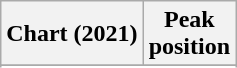<table class="wikitable sortable plainrowheaders" style="text-align:center">
<tr>
<th scope="col">Chart (2021)</th>
<th scope="col">Peak<br>position</th>
</tr>
<tr>
</tr>
<tr>
</tr>
<tr>
</tr>
<tr>
</tr>
<tr>
</tr>
<tr>
</tr>
<tr>
</tr>
</table>
